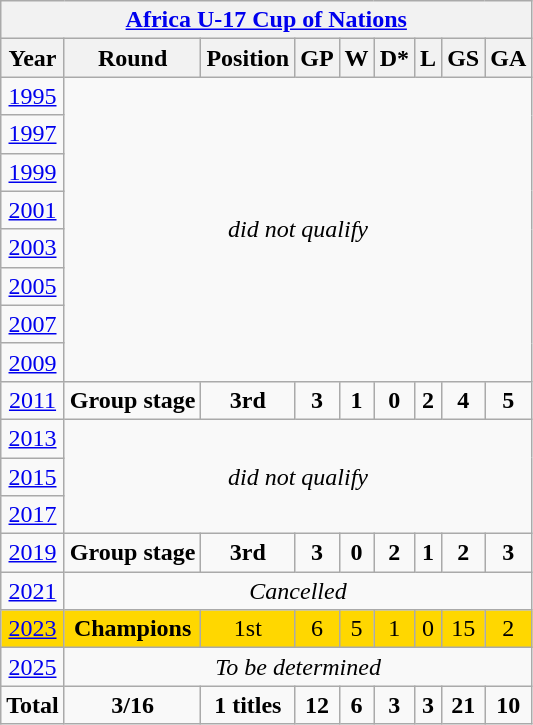<table class="wikitable" style="text-align: center;">
<tr>
<th colspan=9><a href='#'>Africa U-17 Cup of Nations</a></th>
</tr>
<tr>
<th>Year</th>
<th>Round</th>
<th>Position</th>
<th>GP</th>
<th>W</th>
<th>D*</th>
<th>L</th>
<th>GS</th>
<th>GA</th>
</tr>
<tr>
<td> <a href='#'>1995</a></td>
<td colspan=8 rowspan=8><em>did not qualify</em></td>
</tr>
<tr>
<td> <a href='#'>1997</a></td>
</tr>
<tr>
<td> <a href='#'>1999</a></td>
</tr>
<tr>
<td> <a href='#'>2001</a></td>
</tr>
<tr>
<td> <a href='#'>2003</a></td>
</tr>
<tr>
<td> <a href='#'>2005</a></td>
</tr>
<tr>
<td> <a href='#'>2007</a></td>
</tr>
<tr>
<td> <a href='#'>2009</a></td>
</tr>
<tr>
<td> <a href='#'>2011</a></td>
<td><strong>Group stage</strong></td>
<td><strong>3rd</strong></td>
<td><strong>3</strong></td>
<td><strong>1</strong></td>
<td><strong>0</strong></td>
<td><strong>2</strong></td>
<td><strong>4</strong></td>
<td><strong>5</strong></td>
</tr>
<tr>
<td> <a href='#'>2013</a></td>
<td colspan=8 rowspan=3><em>did not qualify</em></td>
</tr>
<tr>
<td> <a href='#'>2015</a></td>
</tr>
<tr>
<td> <a href='#'>2017</a></td>
</tr>
<tr>
<td> <a href='#'>2019</a></td>
<td><strong>Group stage</strong></td>
<td><strong>3rd</strong></td>
<td><strong>3</strong></td>
<td><strong>0</strong></td>
<td><strong>2</strong></td>
<td><strong>1</strong></td>
<td><strong>2</strong></td>
<td><strong>3</strong></td>
</tr>
<tr>
<td> <a href='#'>2021</a></td>
<td colspan=8><em>Cancelled</em></td>
</tr>
<tr bgcolor=gold>
<td> <a href='#'>2023</a></td>
<td><strong>Champions</strong></td>
<td>1st</td>
<td>6</td>
<td>5</td>
<td>1</td>
<td>0</td>
<td>15</td>
<td>2</td>
</tr>
<tr>
<td> <a href='#'>2025</a></td>
<td colspan=8><em>To be determined</em></td>
</tr>
<tr>
<td><strong>Total</strong></td>
<td><strong>3/16</strong></td>
<td><strong>1 titles</strong></td>
<td><strong>12</strong></td>
<td><strong>6</strong></td>
<td><strong>3</strong></td>
<td><strong>3</strong></td>
<td><strong>21</strong></td>
<td><strong>10</strong></td>
</tr>
</table>
